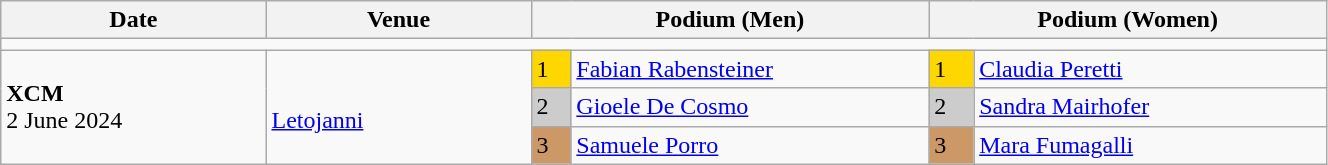<table class="wikitable" width=70%>
<tr>
<th>Date</th>
<th width=20%>Venue</th>
<th colspan=2 width=30%>Podium (Men)</th>
<th colspan=2 width=30%>Podium (Women)</th>
</tr>
<tr>
<td colspan=6></td>
</tr>
<tr>
<td rowspan=3><strong>XCM</strong> <br> 2 June 2024</td>
<td rowspan=3><br><a href='#'>Letojanni</a></td>
<td bgcolor=FFD700>1</td>
<td><a href='#'>Fabian Rabensteiner</a></td>
<td bgcolor=FFD700>1</td>
<td><a href='#'>Claudia Peretti</a></td>
</tr>
<tr>
<td bgcolor=CCCCCC>2</td>
<td><a href='#'>Gioele De Cosmo</a></td>
<td bgcolor=CCCCCC>2</td>
<td><a href='#'>Sandra Mairhofer</a></td>
</tr>
<tr>
<td bgcolor=CC9966>3</td>
<td><a href='#'>Samuele Porro</a></td>
<td bgcolor=CC9966>3</td>
<td><a href='#'>Mara Fumagalli</a></td>
</tr>
</table>
